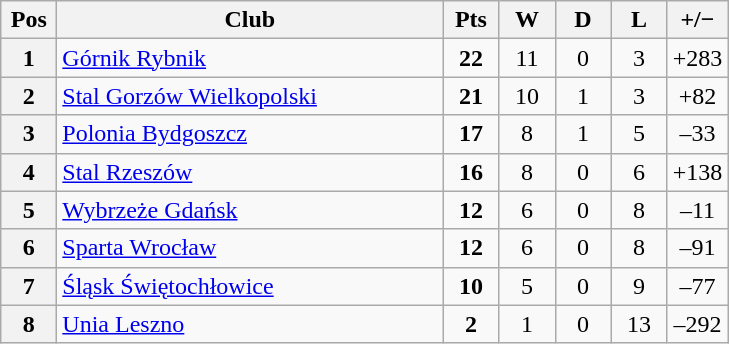<table class="wikitable">
<tr>
<th width=30>Pos</th>
<th width=250>Club</th>
<th width=30>Pts</th>
<th width=30>W</th>
<th width=30>D</th>
<th width=30>L</th>
<th width=30>+/−</th>
</tr>
<tr align=center>
<th>1</th>
<td align=left><a href='#'>Górnik Rybnik</a></td>
<td><strong>22</strong></td>
<td>11</td>
<td>0</td>
<td>3</td>
<td>+283</td>
</tr>
<tr align=center>
<th>2</th>
<td align=left><a href='#'>Stal Gorzów Wielkopolski</a></td>
<td><strong>21</strong></td>
<td>10</td>
<td>1</td>
<td>3</td>
<td>+82</td>
</tr>
<tr align=center>
<th>3</th>
<td align=left><a href='#'>Polonia Bydgoszcz</a></td>
<td><strong>17</strong></td>
<td>8</td>
<td>1</td>
<td>5</td>
<td>–33</td>
</tr>
<tr align=center>
<th>4</th>
<td align=left><a href='#'>Stal Rzeszów</a></td>
<td><strong>16</strong></td>
<td>8</td>
<td>0</td>
<td>6</td>
<td>+138</td>
</tr>
<tr align=center>
<th>5</th>
<td align=left><a href='#'>Wybrzeże Gdańsk</a></td>
<td><strong>12</strong></td>
<td>6</td>
<td>0</td>
<td>8</td>
<td>–11</td>
</tr>
<tr align=center>
<th>6</th>
<td align=left><a href='#'>Sparta Wrocław</a></td>
<td><strong>12</strong></td>
<td>6</td>
<td>0</td>
<td>8</td>
<td>–91</td>
</tr>
<tr align=center>
<th>7</th>
<td align=left><a href='#'>Śląsk Świętochłowice</a></td>
<td><strong>10</strong></td>
<td>5</td>
<td>0</td>
<td>9</td>
<td>–77</td>
</tr>
<tr align=center>
<th>8</th>
<td align=left><a href='#'>Unia Leszno</a></td>
<td><strong>2</strong></td>
<td>1</td>
<td>0</td>
<td>13</td>
<td>–292</td>
</tr>
</table>
